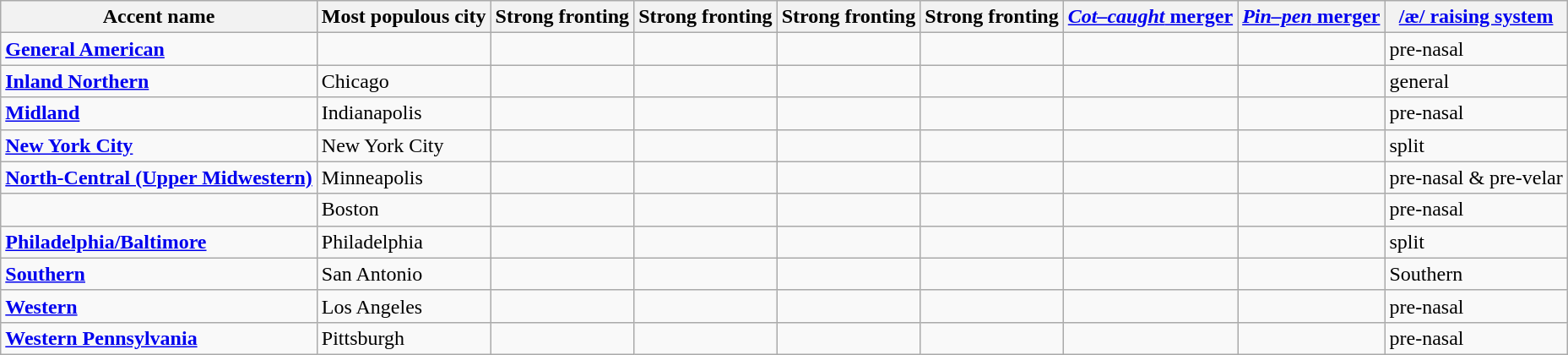<table class="wikitable sortable">
<tr>
<th>Accent name</th>
<th>Most populous city</th>
<th>Strong  fronting</th>
<th>Strong  fronting</th>
<th>Strong  fronting</th>
<th>Strong  fronting</th>
<th><a href='#'><em>Cot–caught</em> merger</a></th>
<th><a href='#'><em>Pin–pen</em> merger</a></th>
<th><a href='#'>/æ/ raising system</a></th>
</tr>
<tr>
<td><strong><a href='#'>General American</a></strong></td>
<td></td>
<td></td>
<td></td>
<td></td>
<td></td>
<td></td>
<td></td>
<td>pre-nasal</td>
</tr>
<tr>
<td><strong><a href='#'>Inland Northern</a></strong></td>
<td>Chicago</td>
<td></td>
<td></td>
<td></td>
<td></td>
<td></td>
<td></td>
<td>general</td>
</tr>
<tr>
<td><strong><a href='#'>Midland</a></strong></td>
<td>Indianapolis</td>
<td></td>
<td></td>
<td></td>
<td></td>
<td></td>
<td></td>
<td>pre-nasal</td>
</tr>
<tr>
<td><strong><a href='#'>New York City</a></strong></td>
<td>New York City</td>
<td></td>
<td></td>
<td></td>
<td></td>
<td></td>
<td></td>
<td>split</td>
</tr>
<tr>
<td><strong><a href='#'>North-Central (Upper Midwestern)</a></strong></td>
<td>Minneapolis</td>
<td></td>
<td></td>
<td></td>
<td></td>
<td></td>
<td></td>
<td>pre-nasal & pre-velar</td>
</tr>
<tr>
<td><strong><a href='#'></a></strong></td>
<td>Boston</td>
<td></td>
<td></td>
<td></td>
<td></td>
<td></td>
<td></td>
<td>pre-nasal</td>
</tr>
<tr>
<td><strong><a href='#'>Philadelphia/Baltimore</a></strong></td>
<td>Philadelphia</td>
<td></td>
<td></td>
<td></td>
<td></td>
<td></td>
<td></td>
<td>split</td>
</tr>
<tr>
<td><strong><a href='#'>Southern</a></strong></td>
<td>San Antonio</td>
<td></td>
<td></td>
<td></td>
<td></td>
<td></td>
<td></td>
<td>Southern</td>
</tr>
<tr>
<td><strong><a href='#'>Western</a></strong></td>
<td>Los Angeles</td>
<td></td>
<td></td>
<td></td>
<td></td>
<td></td>
<td></td>
<td>pre-nasal</td>
</tr>
<tr>
<td><strong><a href='#'>Western Pennsylvania</a></strong></td>
<td>Pittsburgh</td>
<td></td>
<td></td>
<td></td>
<td></td>
<td></td>
<td></td>
<td>pre-nasal</td>
</tr>
</table>
